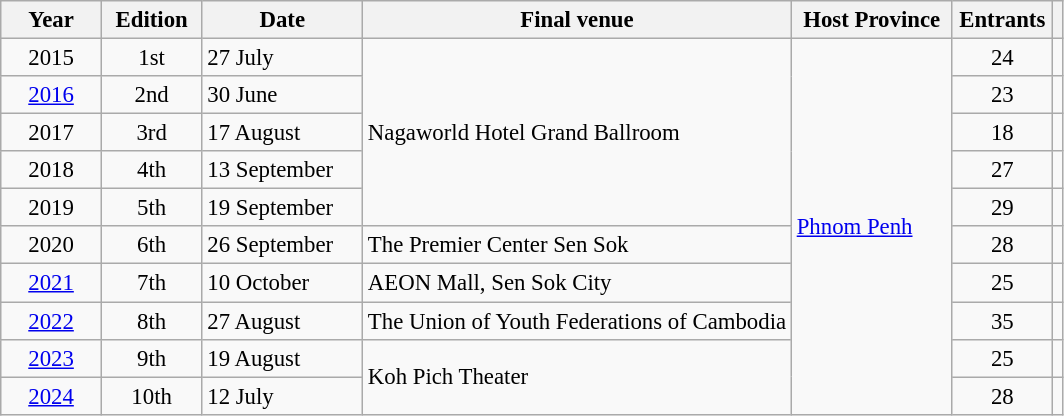<table class="wikitable" style="font-size: 95%";>
<tr>
<th width="60">Year</th>
<th width="60">Edition</th>
<th width="100">Date</th>
<th width="auto">Final venue</th>
<th width="100">Host Province</th>
<th width="60">Entrants</th>
<th></th>
</tr>
<tr>
<td style="text-align: center;">2015</td>
<td style="text-align: center;">1st</td>
<td>27 July</td>
<td rowspan=5>Nagaworld Hotel Grand Ballroom</td>
<td rowspan="10"><a href='#'>Phnom Penh</a></td>
<td align=center>24</td>
<td align=center></td>
</tr>
<tr>
<td style="text-align: center;"><a href='#'>2016</a></td>
<td style="text-align: center;">2nd</td>
<td>30 June</td>
<td align=center>23</td>
<td align=center></td>
</tr>
<tr>
<td style="text-align: center;">2017</td>
<td style="text-align: center;">3rd</td>
<td>17 August</td>
<td align=center>18</td>
<td align=center></td>
</tr>
<tr>
<td style="text-align: center;">2018</td>
<td style="text-align: center;">4th</td>
<td>13 September</td>
<td align=center>27</td>
<td align=center></td>
</tr>
<tr>
<td style="text-align: center;">2019</td>
<td style="text-align: center;">5th</td>
<td>19 September</td>
<td align=center>29</td>
<td align=center></td>
</tr>
<tr>
<td style="text-align: center;">2020</td>
<td style="text-align: center;">6th</td>
<td>26 September</td>
<td>The Premier Center Sen Sok</td>
<td align=center>28</td>
<td align=center></td>
</tr>
<tr>
<td style="text-align: center;"><a href='#'>2021</a></td>
<td style="text-align: center;">7th</td>
<td>10 October</td>
<td>AEON Mall, Sen Sok City</td>
<td align=center>25</td>
<td align=center></td>
</tr>
<tr>
<td style="text-align: center;"><a href='#'>2022</a></td>
<td style="text-align: center;">8th</td>
<td>27 August</td>
<td>The Union of Youth Federations of Cambodia</td>
<td align=center>35</td>
<td align=center></td>
</tr>
<tr>
<td style="text-align: center;"><a href='#'>2023</a></td>
<td style="text-align: center;">9th</td>
<td>19 August</td>
<td rowspan="2">Koh Pich Theater</td>
<td style="text-align: center;">25</td>
<td style="text-align: center;"></td>
</tr>
<tr>
<td style="text-align: center;"><a href='#'>2024</a></td>
<td style="text-align: center;">10th</td>
<td>12 July</td>
<td style="text-align: center;">28</td>
<td style="text-align: center;"></td>
</tr>
</table>
